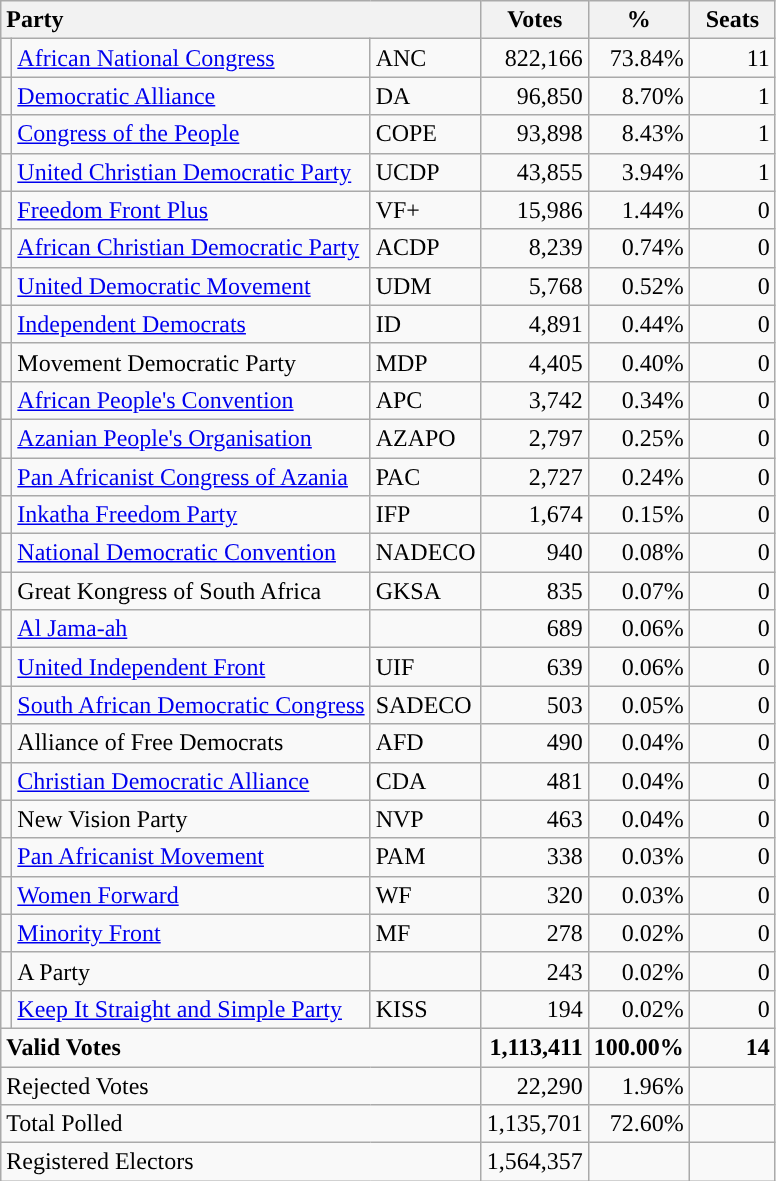<table class="wikitable" border="1" style="text-align:right;">
<tr>
<th style="text-align:left;" colspan=3>Party</th>
<th align=center width="50">Votes</th>
<th align=center width="50">%</th>
<th align=center width="50">Seats</th>
</tr>
<tr>
<td style="background:"></td>
<td align=left><a href='#'>African National Congress</a></td>
<td align=left>ANC</td>
<td>822,166</td>
<td>73.84%</td>
<td>11</td>
</tr>
<tr>
<td style="background:"></td>
<td align=left><a href='#'>Democratic Alliance</a></td>
<td align=left>DA</td>
<td>96,850</td>
<td>8.70%</td>
<td>1</td>
</tr>
<tr>
<td style="background:"></td>
<td align=left><a href='#'>Congress of the People</a></td>
<td align=left>COPE</td>
<td>93,898</td>
<td>8.43%</td>
<td>1</td>
</tr>
<tr>
<td style="background:"></td>
<td align=left><a href='#'>United Christian Democratic Party</a></td>
<td align=left>UCDP</td>
<td>43,855</td>
<td>3.94%</td>
<td>1</td>
</tr>
<tr>
<td style="background:"></td>
<td align=left><a href='#'>Freedom Front Plus</a></td>
<td align=left>VF+</td>
<td>15,986</td>
<td>1.44%</td>
<td>0</td>
</tr>
<tr>
<td style="background:"></td>
<td align=left><a href='#'>African Christian Democratic Party</a></td>
<td align=left>ACDP</td>
<td>8,239</td>
<td>0.74%</td>
<td>0</td>
</tr>
<tr>
<td style="background:"></td>
<td align=left><a href='#'>United Democratic Movement</a></td>
<td align=left>UDM</td>
<td>5,768</td>
<td>0.52%</td>
<td>0</td>
</tr>
<tr>
<td style="background:"></td>
<td align=left><a href='#'>Independent Democrats</a></td>
<td align=left>ID</td>
<td>4,891</td>
<td>0.44%</td>
<td>0</td>
</tr>
<tr>
<td></td>
<td align=left>Movement Democratic Party</td>
<td align=left>MDP</td>
<td>4,405</td>
<td>0.40%</td>
<td>0</td>
</tr>
<tr>
<td style="background:"></td>
<td align=left><a href='#'>African People's Convention</a></td>
<td align=left>APC</td>
<td>3,742</td>
<td>0.34%</td>
<td>0</td>
</tr>
<tr>
<td style="background:"></td>
<td align=left><a href='#'>Azanian People's Organisation</a></td>
<td align=left>AZAPO</td>
<td>2,797</td>
<td>0.25%</td>
<td>0</td>
</tr>
<tr>
<td style="background:"></td>
<td align=left><a href='#'>Pan Africanist Congress of Azania</a></td>
<td align=left>PAC</td>
<td>2,727</td>
<td>0.24%</td>
<td>0</td>
</tr>
<tr>
<td style="background:"></td>
<td align=left><a href='#'>Inkatha Freedom Party</a></td>
<td align=left>IFP</td>
<td>1,674</td>
<td>0.15%</td>
<td>0</td>
</tr>
<tr>
<td style="background:"></td>
<td align=left><a href='#'>National Democratic Convention</a></td>
<td align=left>NADECO</td>
<td>940</td>
<td>0.08%</td>
<td>0</td>
</tr>
<tr>
<td></td>
<td align=left>Great Kongress of South Africa</td>
<td align=left>GKSA</td>
<td>835</td>
<td>0.07%</td>
<td>0</td>
</tr>
<tr>
<td style="background:"></td>
<td align=left><a href='#'>Al Jama-ah</a></td>
<td align=left></td>
<td>689</td>
<td>0.06%</td>
<td>0</td>
</tr>
<tr>
<td style="background:"></td>
<td align=left><a href='#'>United Independent Front</a></td>
<td align=left>UIF</td>
<td>639</td>
<td>0.06%</td>
<td>0</td>
</tr>
<tr>
<td></td>
<td align=left><a href='#'>South African Democratic Congress</a></td>
<td align=left>SADECO</td>
<td>503</td>
<td>0.05%</td>
<td>0</td>
</tr>
<tr>
<td></td>
<td align=left>Alliance of Free Democrats</td>
<td align=left>AFD</td>
<td>490</td>
<td>0.04%</td>
<td>0</td>
</tr>
<tr>
<td style="background:"></td>
<td align=left><a href='#'>Christian Democratic Alliance</a></td>
<td align=left>CDA</td>
<td>481</td>
<td>0.04%</td>
<td>0</td>
</tr>
<tr>
<td></td>
<td align=left>New Vision Party</td>
<td align=left>NVP</td>
<td>463</td>
<td>0.04%</td>
<td>0</td>
</tr>
<tr>
<td style="background:"></td>
<td align=left><a href='#'>Pan Africanist Movement</a></td>
<td align=left>PAM</td>
<td>338</td>
<td>0.03%</td>
<td>0</td>
</tr>
<tr>
<td style="background:"></td>
<td align=left><a href='#'>Women Forward</a></td>
<td align=left>WF</td>
<td>320</td>
<td>0.03%</td>
<td>0</td>
</tr>
<tr>
<td style="background:"></td>
<td align=left><a href='#'>Minority Front</a></td>
<td align=left>MF</td>
<td>278</td>
<td>0.02%</td>
<td>0</td>
</tr>
<tr>
<td></td>
<td align=left>A Party</td>
<td align=left></td>
<td>243</td>
<td>0.02%</td>
<td>0</td>
</tr>
<tr>
<td style="background:"></td>
<td align=left><a href='#'>Keep It Straight and Simple Party</a></td>
<td align=left>KISS</td>
<td>194</td>
<td>0.02%</td>
<td>0</td>
</tr>
<tr style="font-weight:bold">
<td align=left colspan=3>Valid Votes</td>
<td>1,113,411</td>
<td>100.00%</td>
<td>14</td>
</tr>
<tr>
<td align=left colspan=3>Rejected Votes</td>
<td>22,290</td>
<td>1.96%</td>
<td></td>
</tr>
<tr>
<td align=left colspan=3>Total Polled</td>
<td>1,135,701</td>
<td>72.60%</td>
<td></td>
</tr>
<tr>
<td align=left colspan=3>Registered Electors</td>
<td>1,564,357</td>
<td></td>
<td></td>
</tr>
</table>
